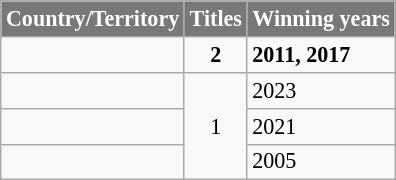<table class="wikitable sortable" style="font-size: 92%;">
<tr>
<th style="background-color:#787878;color:#FFFFFF;">Country/Territory</th>
<th style="background-color:#787878;color:#FFFFFF;">Titles</th>
<th style="background-color:#787878;color:#FFFFFF;">Winning years</th>
</tr>
<tr>
<td><strong></strong></td>
<td align="center"><strong>2</strong></td>
<td><strong>2011, 2017</strong></td>
</tr>
<tr>
<td></td>
<td rowspan="3" align="center">1</td>
<td>2023</td>
</tr>
<tr>
<td></td>
<td>2021</td>
</tr>
<tr>
<td></td>
<td>2005</td>
</tr>
</table>
